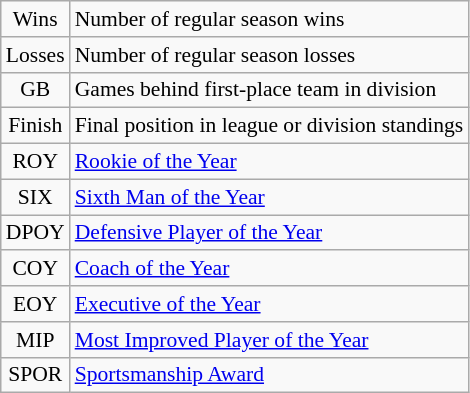<table class="wikitable" style="font-size:90%">
<tr>
<td align=center>Wins</td>
<td>Number of regular season wins</td>
</tr>
<tr>
<td align=center>Losses</td>
<td>Number of regular season losses</td>
</tr>
<tr>
<td align=center>GB</td>
<td>Games behind first-place team in division</td>
</tr>
<tr>
<td align=center>Finish</td>
<td>Final position in league or division standings</td>
</tr>
<tr>
<td align=center>ROY</td>
<td><a href='#'>Rookie of the Year</a></td>
</tr>
<tr>
<td align=center>SIX</td>
<td><a href='#'>Sixth Man of the Year</a></td>
</tr>
<tr>
<td align=center>DPOY</td>
<td><a href='#'>Defensive Player of the Year</a></td>
</tr>
<tr>
<td align=center>COY</td>
<td><a href='#'>Coach of the Year</a></td>
</tr>
<tr>
<td align=center>EOY</td>
<td><a href='#'>Executive of the Year</a></td>
</tr>
<tr>
<td align=center>MIP</td>
<td><a href='#'>Most Improved Player of the Year</a></td>
</tr>
<tr>
<td align=center>SPOR</td>
<td><a href='#'>Sportsmanship Award</a></td>
</tr>
</table>
